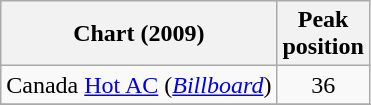<table class="wikitable">
<tr>
<th>Chart (2009)</th>
<th>Peak <br> position</th>
</tr>
<tr>
<td>Canada <a href='#'>Hot AC</a> (<a href='#'><em>Billboard</em></a>)</td>
<td align="center">36</td>
</tr>
<tr>
</tr>
</table>
